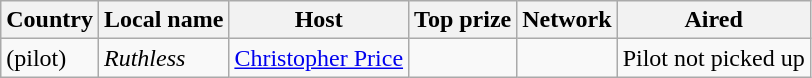<table class="wikitable">
<tr>
<th>Country</th>
<th>Local name</th>
<th>Host</th>
<th>Top prize</th>
<th>Network</th>
<th>Aired</th>
</tr>
<tr>
<td> (pilot)</td>
<td><em>Ruthless</em></td>
<td><a href='#'>Christopher Price</a></td>
<td></td>
<td></td>
<td>Pilot not picked up</td>
</tr>
</table>
